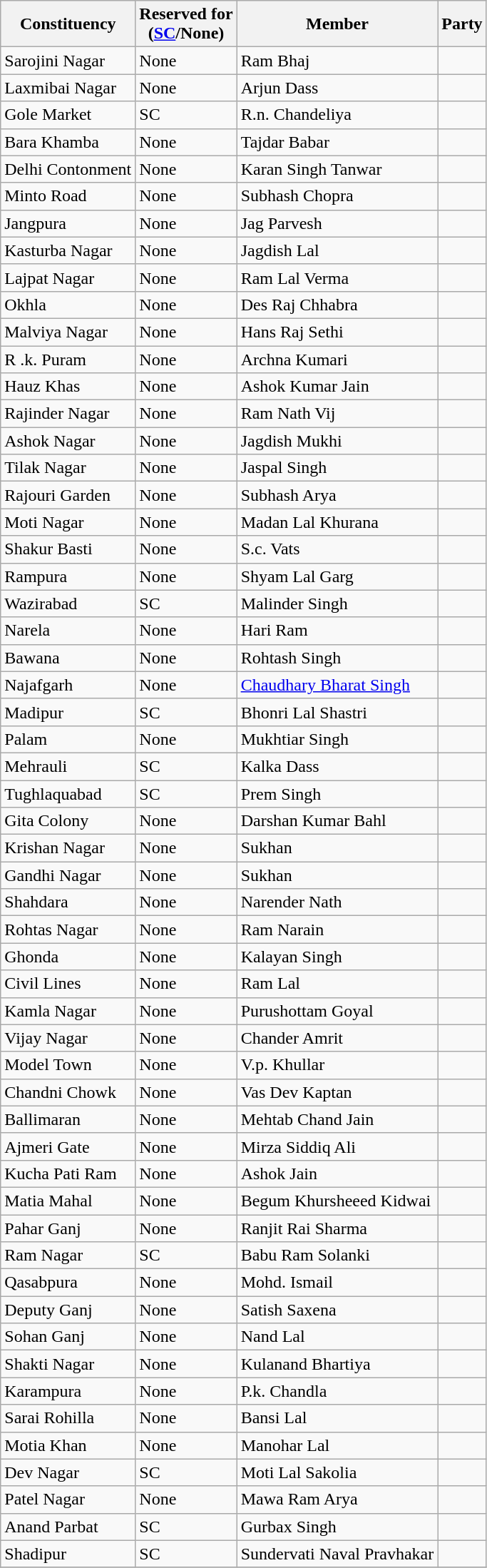<table class="wikitable sortable">
<tr>
<th>Constituency</th>
<th>Reserved for<br>(<a href='#'>SC</a>/None)</th>
<th>Member</th>
<th colspan=2>Party</th>
</tr>
<tr>
<td>Sarojini Nagar</td>
<td>None</td>
<td>Ram Bhaj</td>
<td></td>
</tr>
<tr>
<td>Laxmibai Nagar</td>
<td>None</td>
<td>Arjun Dass</td>
<td></td>
</tr>
<tr>
<td>Gole Market</td>
<td>SC</td>
<td>R.n. Chandeliya</td>
<td></td>
</tr>
<tr>
<td>Bara Khamba</td>
<td>None</td>
<td>Tajdar Babar</td>
<td></td>
</tr>
<tr>
<td>Delhi Contonment</td>
<td>None</td>
<td>Karan Singh Tanwar</td>
<td></td>
</tr>
<tr>
<td>Minto Road</td>
<td>None</td>
<td>Subhash Chopra</td>
<td></td>
</tr>
<tr>
<td>Jangpura</td>
<td>None</td>
<td>Jag Parvesh</td>
<td></td>
</tr>
<tr>
<td>Kasturba Nagar</td>
<td>None</td>
<td>Jagdish Lal</td>
<td></td>
</tr>
<tr>
<td>Lajpat Nagar</td>
<td>None</td>
<td>Ram Lal Verma</td>
<td></td>
</tr>
<tr>
<td>Okhla</td>
<td>None</td>
<td>Des Raj Chhabra</td>
<td></td>
</tr>
<tr>
<td>Malviya Nagar</td>
<td>None</td>
<td>Hans Raj Sethi</td>
<td></td>
</tr>
<tr>
<td>R .k. Puram</td>
<td>None</td>
<td>Archna Kumari</td>
<td></td>
</tr>
<tr>
<td>Hauz Khas</td>
<td>None</td>
<td>Ashok Kumar Jain</td>
<td></td>
</tr>
<tr>
<td>Rajinder Nagar</td>
<td>None</td>
<td>Ram Nath Vij</td>
<td></td>
</tr>
<tr>
<td>Ashok Nagar</td>
<td>None</td>
<td>Jagdish Mukhi</td>
<td></td>
</tr>
<tr>
<td>Tilak Nagar</td>
<td>None</td>
<td>Jaspal Singh</td>
<td></td>
</tr>
<tr>
<td>Rajouri Garden</td>
<td>None</td>
<td>Subhash Arya</td>
<td></td>
</tr>
<tr>
<td>Moti Nagar</td>
<td>None</td>
<td>Madan Lal Khurana</td>
<td></td>
</tr>
<tr>
<td>Shakur Basti</td>
<td>None</td>
<td>S.c. Vats</td>
<td></td>
</tr>
<tr>
<td>Rampura</td>
<td>None</td>
<td>Shyam Lal Garg</td>
<td></td>
</tr>
<tr>
<td>Wazirabad</td>
<td>SC</td>
<td>Malinder Singh</td>
<td></td>
</tr>
<tr>
<td>Narela</td>
<td>None</td>
<td>Hari Ram</td>
<td></td>
</tr>
<tr>
<td>Bawana</td>
<td>None</td>
<td>Rohtash Singh</td>
<td></td>
</tr>
<tr>
<td>Najafgarh</td>
<td>None</td>
<td><a href='#'>Chaudhary Bharat Singh</a></td>
<td></td>
</tr>
<tr>
<td>Madipur</td>
<td>SC</td>
<td>Bhonri Lal Shastri</td>
<td></td>
</tr>
<tr>
<td>Palam</td>
<td>None</td>
<td>Mukhtiar Singh</td>
<td></td>
</tr>
<tr>
<td>Mehrauli</td>
<td>SC</td>
<td>Kalka Dass</td>
<td></td>
</tr>
<tr>
<td>Tughlaquabad</td>
<td>SC</td>
<td>Prem Singh</td>
<td></td>
</tr>
<tr>
<td>Gita Colony</td>
<td>None</td>
<td>Darshan Kumar Bahl</td>
<td></td>
</tr>
<tr>
<td>Krishan Nagar</td>
<td>None</td>
<td>Sukhan</td>
<td></td>
</tr>
<tr>
<td>Gandhi Nagar</td>
<td>None</td>
<td>Sukhan</td>
<td></td>
</tr>
<tr>
<td>Shahdara</td>
<td>None</td>
<td>Narender Nath</td>
<td></td>
</tr>
<tr>
<td>Rohtas Nagar</td>
<td>None</td>
<td>Ram Narain</td>
<td></td>
</tr>
<tr>
<td>Ghonda</td>
<td>None</td>
<td>Kalayan Singh</td>
<td></td>
</tr>
<tr>
<td>Civil Lines</td>
<td>None</td>
<td>Ram Lal</td>
<td></td>
</tr>
<tr>
<td>Kamla Nagar</td>
<td>None</td>
<td>Purushottam Goyal</td>
<td></td>
</tr>
<tr>
<td>Vijay Nagar</td>
<td>None</td>
<td>Chander Amrit</td>
<td></td>
</tr>
<tr>
<td>Model Town</td>
<td>None</td>
<td>V.p. Khullar</td>
<td></td>
</tr>
<tr>
<td>Chandni Chowk</td>
<td>None</td>
<td>Vas Dev Kaptan</td>
<td></td>
</tr>
<tr>
<td>Ballimaran</td>
<td>None</td>
<td>Mehtab Chand Jain</td>
<td></td>
</tr>
<tr>
<td>Ajmeri Gate</td>
<td>None</td>
<td>Mirza Siddiq Ali</td>
<td></td>
</tr>
<tr>
<td>Kucha Pati Ram</td>
<td>None</td>
<td>Ashok Jain</td>
<td></td>
</tr>
<tr>
<td>Matia Mahal</td>
<td>None</td>
<td>Begum Khursheeed Kidwai</td>
<td></td>
</tr>
<tr>
<td>Pahar Ganj</td>
<td>None</td>
<td>Ranjit Rai Sharma</td>
<td></td>
</tr>
<tr>
<td>Ram Nagar</td>
<td>SC</td>
<td>Babu Ram Solanki</td>
<td></td>
</tr>
<tr>
<td>Qasabpura</td>
<td>None</td>
<td>Mohd. Ismail</td>
<td></td>
</tr>
<tr>
<td>Deputy Ganj</td>
<td>None</td>
<td>Satish Saxena</td>
<td></td>
</tr>
<tr>
<td>Sohan Ganj</td>
<td>None</td>
<td>Nand Lal</td>
<td></td>
</tr>
<tr>
<td>Shakti Nagar</td>
<td>None</td>
<td>Kulanand Bhartiya</td>
<td></td>
</tr>
<tr>
<td>Karampura</td>
<td>None</td>
<td>P.k. Chandla</td>
<td></td>
</tr>
<tr>
<td>Sarai Rohilla</td>
<td>None</td>
<td>Bansi Lal</td>
<td></td>
</tr>
<tr>
<td>Motia Khan</td>
<td>None</td>
<td>Manohar Lal</td>
<td></td>
</tr>
<tr>
<td>Dev Nagar</td>
<td>SC</td>
<td>Moti Lal Sakolia</td>
<td></td>
</tr>
<tr>
<td>Patel Nagar</td>
<td>None</td>
<td>Mawa Ram Arya</td>
<td></td>
</tr>
<tr>
<td>Anand Parbat</td>
<td>SC</td>
<td>Gurbax Singh</td>
<td></td>
</tr>
<tr>
<td>Shadipur</td>
<td>SC</td>
<td>Sundervati Naval Pravhakar</td>
<td></td>
</tr>
<tr>
</tr>
</table>
